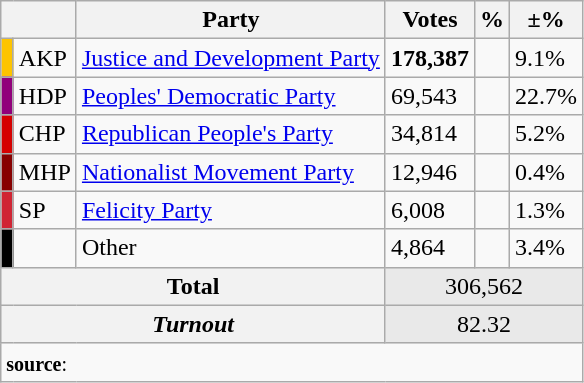<table class="wikitable">
<tr>
<th colspan="2"></th>
<th>Party</th>
<th>Votes</th>
<th>%</th>
<th>±%</th>
</tr>
<tr align="left">
<td bgcolor="#FDC400" width="1"></td>
<td>AKP</td>
<td><a href='#'>Justice and Development Party</a></td>
<td><strong>178,387</strong></td>
<td><strong></strong></td>
<td> 9.1%</td>
</tr>
<tr align="left">
<td bgcolor="#91007B" width="1"></td>
<td>HDP</td>
<td><a href='#'>Peoples' Democratic Party</a></td>
<td>69,543</td>
<td></td>
<td> 22.7%</td>
</tr>
<tr align="left">
<td bgcolor="#d50000" width="1"></td>
<td>CHP</td>
<td><a href='#'>Republican People's Party</a></td>
<td>34,814</td>
<td></td>
<td> 5.2%</td>
</tr>
<tr align="left">
<td bgcolor="#870000" width="1"></td>
<td>MHP</td>
<td><a href='#'>Nationalist Movement Party</a></td>
<td>12,946</td>
<td></td>
<td> 0.4%</td>
</tr>
<tr align="left">
<td bgcolor="#D02433" width="1"></td>
<td>SP</td>
<td><a href='#'>Felicity Party</a></td>
<td>6,008</td>
<td></td>
<td> 1.3%</td>
</tr>
<tr align="left">
<td bgcolor=" " width="1"></td>
<td></td>
<td>Other</td>
<td>4,864</td>
<td></td>
<td> 3.4%</td>
</tr>
<tr align="left" style="background-color:#E9E9E9">
<th colspan="3" align="center"><strong>Total</strong></th>
<td colspan="5" align="center">306,562</td>
</tr>
<tr align="left" style="background-color:#E9E9E9">
<th colspan="3" align="center"><em>Turnout</em></th>
<td colspan="5" align="center">82.32</td>
</tr>
<tr>
<td colspan="9" align="left"><small><strong>source</strong>: </small></td>
</tr>
</table>
